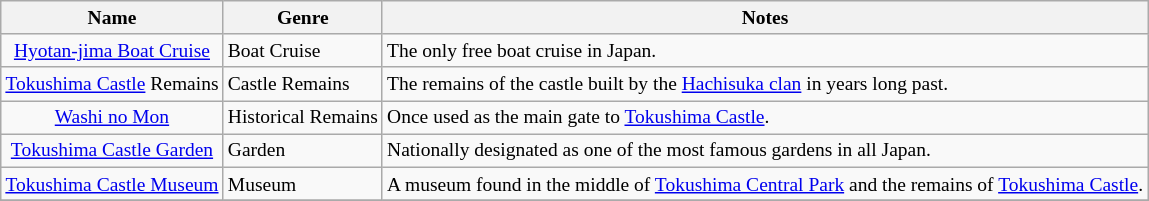<table class="wikitable" style="font-size:small;">
<tr>
<th>Name</th>
<th>Genre</th>
<th>Notes</th>
</tr>
<tr>
<td style="text-align:center;"><a href='#'>Hyotan-jima Boat Cruise</a></td>
<td>Boat Cruise</td>
<td>The only free boat cruise in Japan.</td>
</tr>
<tr>
<td style="text-align:center;"><a href='#'>Tokushima Castle</a> Remains</td>
<td>Castle Remains</td>
<td>The remains of the castle built by the <a href='#'>Hachisuka clan</a> in years long past.</td>
</tr>
<tr>
<td style="text-align:center;"><a href='#'>Washi no Mon</a></td>
<td>Historical Remains</td>
<td>Once used as the main gate to <a href='#'>Tokushima Castle</a>.</td>
</tr>
<tr>
<td style="text-align:center;"><a href='#'>Tokushima Castle Garden</a></td>
<td>Garden</td>
<td>Nationally designated as one of the most famous gardens in all Japan.</td>
</tr>
<tr>
<td style="text-align:center;"><a href='#'>Tokushima Castle Museum</a></td>
<td>Museum</td>
<td>A museum found in the middle of <a href='#'>Tokushima Central Park</a> and the remains of <a href='#'>Tokushima Castle</a>.</td>
</tr>
<tr>
</tr>
</table>
